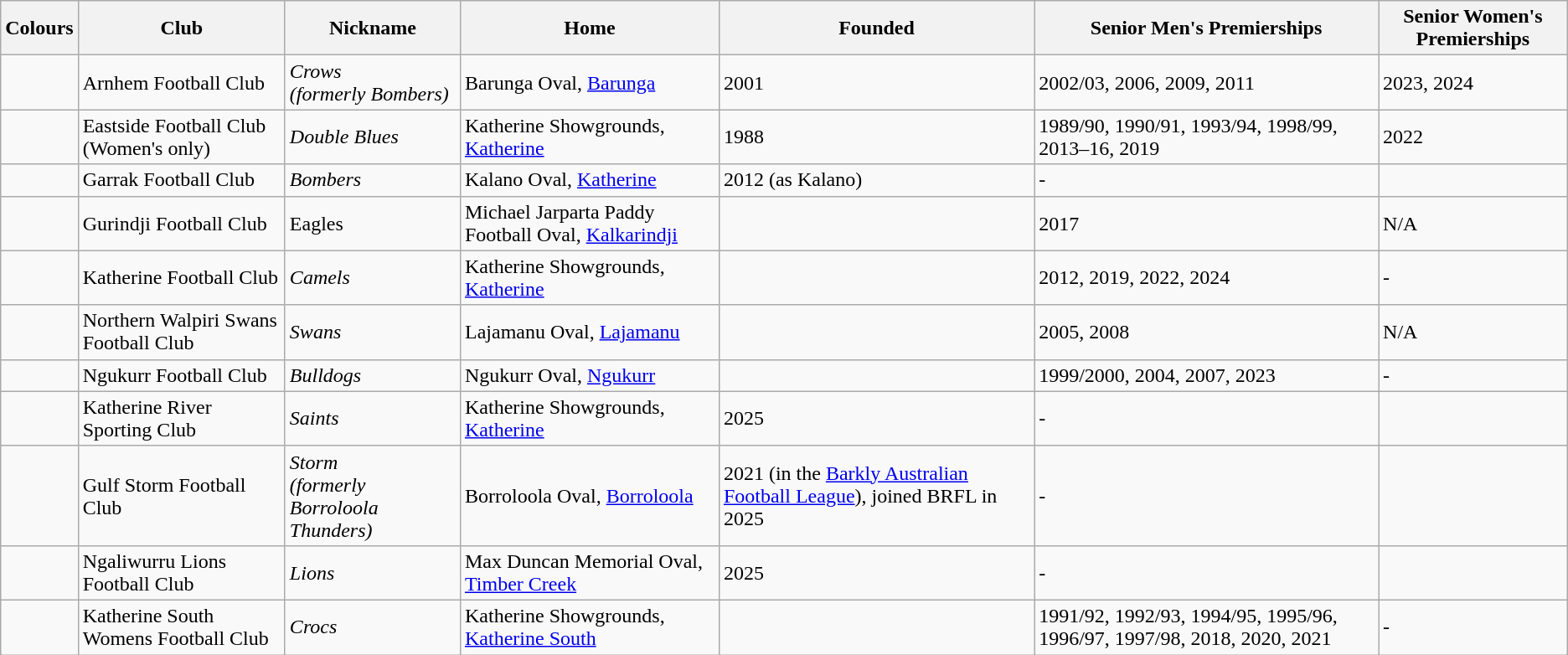<table class="wikitable">
<tr>
<th>Colours</th>
<th>Club</th>
<th>Nickname</th>
<th>Home</th>
<th>Founded</th>
<th>Senior Men's Premierships</th>
<th>Senior Women's Premierships</th>
</tr>
<tr>
<td></td>
<td>Arnhem Football Club</td>
<td><em>Crows<br>(formerly Bombers)</em></td>
<td>Barunga Oval, <a href='#'>Barunga</a></td>
<td>2001</td>
<td>2002/03, 2006, 2009, 2011</td>
<td>2023, 2024</td>
</tr>
<tr>
<td></td>
<td>Eastside Football Club (Women's only)</td>
<td><em>Double Blues</em></td>
<td>Katherine Showgrounds, <a href='#'>Katherine</a></td>
<td>1988</td>
<td>1989/90, 1990/91, 1993/94, 1998/99, 2013–16, 2019</td>
<td>2022</td>
</tr>
<tr>
<td></td>
<td>Garrak Football Club</td>
<td><em>Bombers</em></td>
<td>Kalano Oval, <a href='#'>Katherine</a></td>
<td>2012 (as Kalano)</td>
<td>-</td>
<td></td>
</tr>
<tr>
<td></td>
<td>Gurindji Football Club</td>
<td>Eagles</td>
<td>Michael Jarparta Paddy Football Oval, <a href='#'>Kalkarindji</a></td>
<td></td>
<td>2017</td>
<td>N/A</td>
</tr>
<tr>
<td></td>
<td>Katherine Football Club</td>
<td><em>Camels</em></td>
<td>Katherine Showgrounds, <a href='#'>Katherine</a></td>
<td></td>
<td>2012, 2019, 2022, 2024</td>
<td>-</td>
</tr>
<tr>
<td></td>
<td>Northern Walpiri Swans Football Club</td>
<td><em>Swans</em></td>
<td>Lajamanu Oval, <a href='#'>Lajamanu</a></td>
<td></td>
<td>2005, 2008</td>
<td>N/A</td>
</tr>
<tr>
<td></td>
<td>Ngukurr Football Club</td>
<td><em>Bulldogs</em></td>
<td>Ngukurr Oval, <a href='#'>Ngukurr</a></td>
<td></td>
<td>1999/2000, 2004, 2007, 2023</td>
<td>-</td>
</tr>
<tr>
<td></td>
<td>Katherine River Sporting Club</td>
<td><em>Saints</em></td>
<td>Katherine Showgrounds, <a href='#'>Katherine</a></td>
<td>2025</td>
<td>-</td>
<td></td>
</tr>
<tr>
<td></td>
<td>Gulf Storm Football Club</td>
<td><em>Storm <br>(formerly Borroloola Thunders)</em></td>
<td>Borroloola Oval, <a href='#'>Borroloola</a></td>
<td>2021 (in the <a href='#'>Barkly Australian Football League</a>), joined BRFL in 2025</td>
<td>-</td>
<td></td>
</tr>
<tr>
<td></td>
<td>Ngaliwurru Lions Football Club</td>
<td><em>Lions</em></td>
<td>Max Duncan Memorial Oval, <a href='#'>Timber Creek</a></td>
<td>2025</td>
<td>-</td>
<td></td>
</tr>
<tr>
<td></td>
<td>Katherine South Womens Football Club</td>
<td><em>Crocs</em></td>
<td>Katherine Showgrounds, <a href='#'>Katherine South</a></td>
<td></td>
<td>1991/92, 1992/93, 1994/95, 1995/96, 1996/97, 1997/98, 2018, 2020, 2021</td>
<td>-</td>
</tr>
</table>
